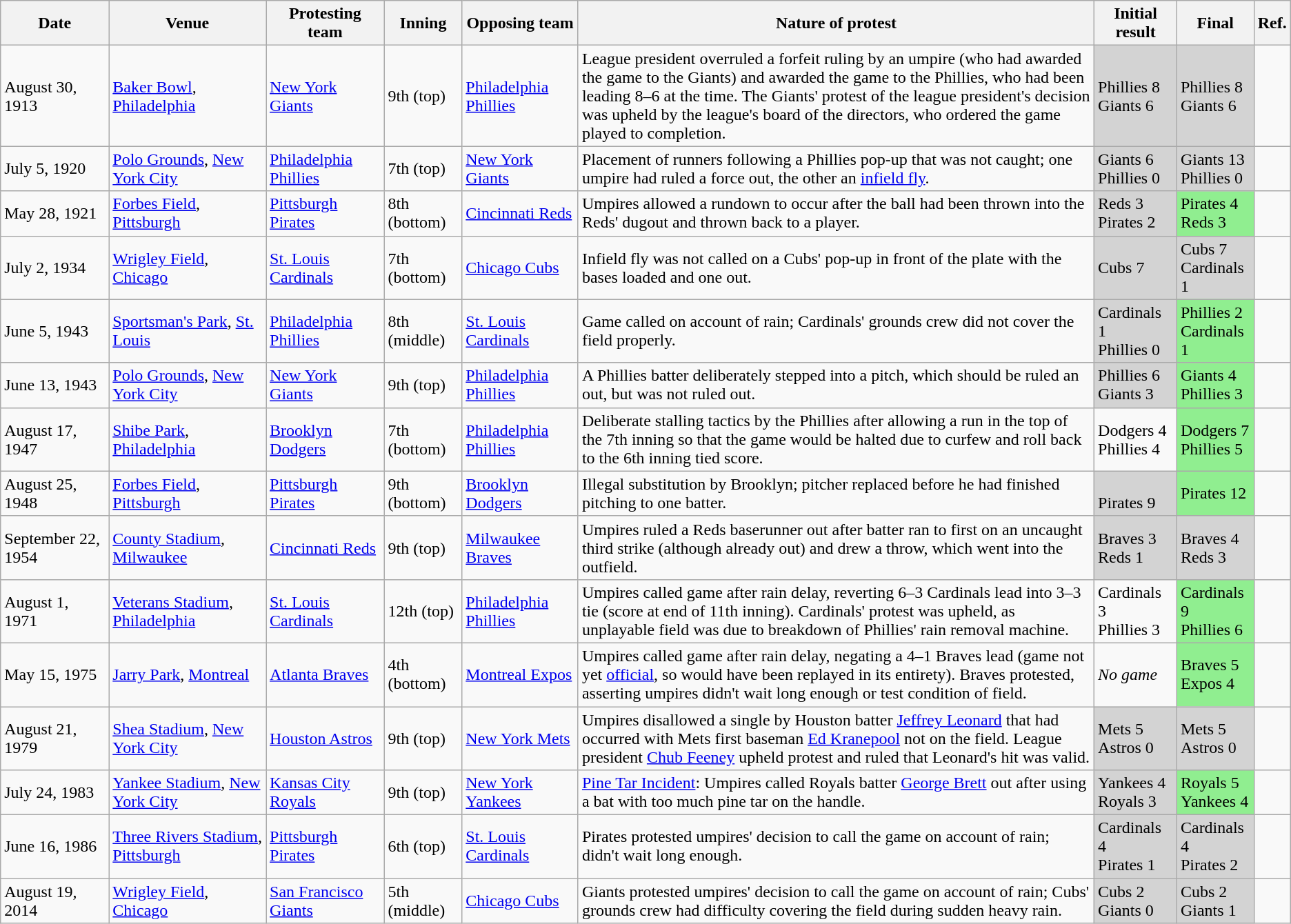<table class="wikitable">
<tr>
<th>Date</th>
<th>Venue</th>
<th>Protesting team</th>
<th>Inning</th>
<th>Opposing team</th>
<th width=40%>Nature of protest</th>
<th>Initial result</th>
<th>Final</th>
<th>Ref.</th>
</tr>
<tr>
<td>August 30, 1913</td>
<td><a href='#'>Baker Bowl</a>, <a href='#'>Philadelphia</a></td>
<td><a href='#'>New York Giants</a></td>
<td>9th (top)</td>
<td><a href='#'>Philadelphia Phillies</a></td>
<td>League president overruled a forfeit ruling by an umpire (who had awarded the game to the Giants) and awarded the game to the Phillies, who had been leading 8–6 at the time. The Giants' protest of the league president's decision was upheld by the league's board of the directors, who ordered the game played to completion.</td>
<td bgcolor=lightgrey>Phillies 8<br>Giants 6</td>
<td bgcolor=lightgrey>Phillies 8<br>Giants 6</td>
<td></td>
</tr>
<tr>
<td>July 5, 1920</td>
<td><a href='#'>Polo Grounds</a>, <a href='#'>New York City</a></td>
<td><a href='#'>Philadelphia Phillies</a></td>
<td>7th (top)</td>
<td><a href='#'>New York Giants</a></td>
<td>Placement of runners following a Phillies pop-up that was not caught; one umpire had ruled a force out, the other an <a href='#'>infield fly</a>.</td>
<td bgcolor=lightgrey>Giants 6<br>Phillies 0</td>
<td bgcolor=lightgrey>Giants 13<br>Phillies 0</td>
<td></td>
</tr>
<tr>
<td>May 28, 1921</td>
<td><a href='#'>Forbes Field</a>, <a href='#'>Pittsburgh</a></td>
<td><a href='#'>Pittsburgh Pirates</a></td>
<td>8th (bottom)</td>
<td><a href='#'>Cincinnati Reds</a></td>
<td>Umpires allowed a rundown to occur after the ball had been thrown into the Reds' dugout and thrown back to a player.</td>
<td bgcolor=lightgrey>Reds 3<br>Pirates 2</td>
<td bgcolor=lightgreen>Pirates 4<br>Reds 3</td>
<td></td>
</tr>
<tr>
<td>July 2, 1934</td>
<td><a href='#'>Wrigley Field</a>, <a href='#'>Chicago</a></td>
<td><a href='#'>St. Louis Cardinals</a></td>
<td>7th (bottom)</td>
<td><a href='#'>Chicago Cubs</a></td>
<td>Infield fly was not called on a Cubs' pop-up in front of the plate with the bases loaded and one out.</td>
<td bgcolor=lightgrey>Cubs 7<br></td>
<td bgcolor=lightgrey>Cubs 7<br>Cardinals 1</td>
<td></td>
</tr>
<tr>
<td>June 5, 1943</td>
<td><a href='#'>Sportsman's Park</a>, <a href='#'>St. Louis</a></td>
<td><a href='#'>Philadelphia Phillies</a></td>
<td>8th (middle)</td>
<td><a href='#'>St. Louis Cardinals</a></td>
<td>Game called on account of rain; Cardinals' grounds crew did not cover the field properly.</td>
<td bgcolor=lightgrey>Cardinals 1<br>Phillies 0</td>
<td bgcolor=lightgreen>Phillies 2<br>Cardinals 1</td>
<td></td>
</tr>
<tr>
<td>June 13, 1943</td>
<td><a href='#'>Polo Grounds</a>, <a href='#'>New York City</a></td>
<td><a href='#'>New York Giants</a></td>
<td>9th (top)</td>
<td><a href='#'>Philadelphia Phillies</a></td>
<td>A Phillies batter deliberately stepped into a pitch, which should be ruled an out, but was not ruled out.</td>
<td bgcolor=lightgrey>Phillies 6<br>Giants 3</td>
<td bgcolor=lightgreen>Giants 4<br>Phillies 3</td>
<td></td>
</tr>
<tr>
<td>August 17, 1947</td>
<td><a href='#'>Shibe Park</a>, <a href='#'>Philadelphia</a></td>
<td><a href='#'>Brooklyn Dodgers</a></td>
<td>7th (bottom)</td>
<td><a href='#'>Philadelphia Phillies</a></td>
<td>Deliberate stalling tactics by the Phillies after allowing a run in the top of the 7th inning so that the game would be halted due to curfew and roll back to the 6th inning tied score.</td>
<td>Dodgers 4<br>Phillies 4</td>
<td bgcolor=lightgreen>Dodgers 7<br>Phillies 5</td>
<td></td>
</tr>
<tr>
<td>August 25, 1948</td>
<td><a href='#'>Forbes Field</a>, <a href='#'>Pittsburgh</a></td>
<td><a href='#'>Pittsburgh Pirates</a></td>
<td>9th (bottom)</td>
<td><a href='#'>Brooklyn Dodgers</a></td>
<td>Illegal substitution by Brooklyn; pitcher replaced before he had finished pitching to one batter.</td>
<td bgcolor=lightgray><br>Pirates 9</td>
<td bgcolor=lightgreen>Pirates 12<br></td>
<td></td>
</tr>
<tr>
<td>September 22, 1954</td>
<td><a href='#'>County Stadium</a>, <a href='#'>Milwaukee</a></td>
<td><a href='#'>Cincinnati Reds</a></td>
<td>9th (top)</td>
<td><a href='#'>Milwaukee Braves</a></td>
<td>Umpires ruled a Reds baserunner out after batter ran to first on an uncaught third strike (although already out) and drew a throw, which went into the outfield.</td>
<td bgcolor=lightgrey>Braves 3<br>Reds 1</td>
<td bgcolor=lightgrey>Braves 4<br>Reds 3</td>
<td></td>
</tr>
<tr>
<td>August 1, 1971</td>
<td><a href='#'>Veterans Stadium</a>, <a href='#'>Philadelphia</a></td>
<td><a href='#'>St. Louis Cardinals</a></td>
<td>12th (top)</td>
<td><a href='#'>Philadelphia Phillies</a></td>
<td>Umpires called game after rain delay, reverting 6–3 Cardinals lead into 3–3 tie (score at end of 11th inning). Cardinals' protest was upheld, as unplayable field was due to breakdown of Phillies' rain removal machine.</td>
<td>Cardinals 3<br>Phillies 3</td>
<td bgcolor=lightgreen>Cardinals 9<br>Phillies 6</td>
<td></td>
</tr>
<tr>
<td>May 15, 1975</td>
<td><a href='#'>Jarry Park</a>, <a href='#'>Montreal</a></td>
<td><a href='#'>Atlanta Braves</a></td>
<td>4th (bottom)</td>
<td><a href='#'>Montreal Expos</a></td>
<td>Umpires called game after rain delay, negating a 4–1 Braves lead (game not yet <a href='#'>official</a>, so would have been replayed in its entirety). Braves protested, asserting umpires didn't wait long enough or test condition of field.</td>
<td><em>No game</em></td>
<td bgcolor=lightgreen>Braves 5<br>Expos 4</td>
<td></td>
</tr>
<tr>
<td>August 21, 1979</td>
<td><a href='#'>Shea Stadium</a>, <a href='#'>New York City</a></td>
<td><a href='#'>Houston Astros</a></td>
<td>9th (top)</td>
<td><a href='#'>New York Mets</a></td>
<td>Umpires disallowed a single by Houston batter <a href='#'>Jeffrey Leonard</a> that had occurred with Mets first baseman <a href='#'>Ed Kranepool</a> not on the field. League president <a href='#'>Chub Feeney</a> upheld protest and ruled that Leonard's hit was valid.</td>
<td bgcolor=lightgrey>Mets 5<br>Astros 0</td>
<td bgcolor=lightgrey>Mets 5<br>Astros 0</td>
<td></td>
</tr>
<tr>
<td>July 24, 1983</td>
<td><a href='#'>Yankee Stadium</a>, <a href='#'>New York City</a></td>
<td><a href='#'>Kansas City Royals</a></td>
<td>9th (top)</td>
<td><a href='#'>New York Yankees</a></td>
<td><a href='#'>Pine Tar Incident</a>: Umpires called Royals batter <a href='#'>George Brett</a> out after using a bat with too much pine tar on the handle.</td>
<td bgcolor=lightgrey>Yankees 4<br>Royals 3</td>
<td bgcolor=lightgreen>Royals 5<br>Yankees 4</td>
<td></td>
</tr>
<tr>
<td>June 16, 1986</td>
<td><a href='#'>Three Rivers Stadium</a>, <a href='#'>Pittsburgh</a></td>
<td><a href='#'>Pittsburgh Pirates</a></td>
<td>6th (top)</td>
<td><a href='#'>St. Louis Cardinals</a></td>
<td>Pirates protested umpires' decision to call the game on account of rain; didn't wait long enough.</td>
<td bgcolor=lightgrey>Cardinals 4<br>Pirates 1</td>
<td bgcolor=lightgrey>Cardinals 4<br>Pirates 2</td>
<td></td>
</tr>
<tr>
<td>August 19, 2014</td>
<td><a href='#'>Wrigley Field</a>, <a href='#'>Chicago</a></td>
<td><a href='#'>San Francisco Giants</a></td>
<td>5th (middle)</td>
<td><a href='#'>Chicago Cubs</a></td>
<td>Giants protested umpires' decision to call the game on account of rain; Cubs' grounds crew had difficulty covering the field during sudden heavy rain.</td>
<td bgcolor=lightgrey>Cubs 2<br>Giants 0</td>
<td bgcolor=lightgrey>Cubs 2<br>Giants 1</td>
<td></td>
</tr>
</table>
